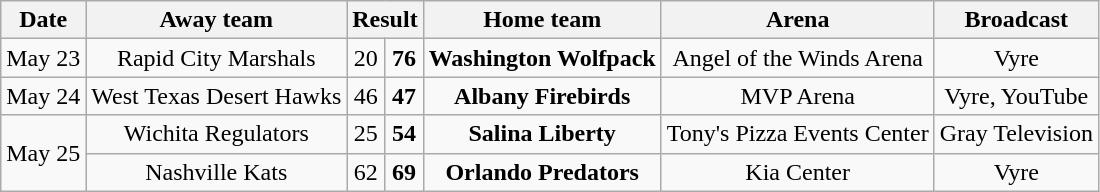<table class="wikitable" style="text-align:center;">
<tr>
<th>Date</th>
<th>Away team</th>
<th colspan="2">Result</th>
<th>Home team</th>
<th>Arena</th>
<th>Broadcast</th>
</tr>
<tr>
<td rowspan=1>May 23</td>
<td>Rapid City Marshals</td>
<td>20</td>
<td><strong>76</strong></td>
<td><strong>Washington Wolfpack</strong></td>
<td>Angel of the Winds Arena</td>
<td>Vyre</td>
</tr>
<tr>
<td rowspan=1>May 24</td>
<td>West Texas Desert Hawks</td>
<td>46</td>
<td><strong>47</strong></td>
<td><strong>Albany Firebirds</strong></td>
<td>MVP Arena</td>
<td>Vyre, YouTube</td>
</tr>
<tr>
<td rowspan=2>May 25</td>
<td>Wichita Regulators</td>
<td>25</td>
<td><strong>54</strong></td>
<td><strong>Salina Liberty</strong></td>
<td>Tony's Pizza Events Center</td>
<td>Gray Television </td>
</tr>
<tr>
<td>Nashville Kats</td>
<td>62</td>
<td><strong>69</strong></td>
<td><strong>Orlando Predators</strong></td>
<td>Kia Center</td>
<td>Vyre</td>
</tr>
</table>
